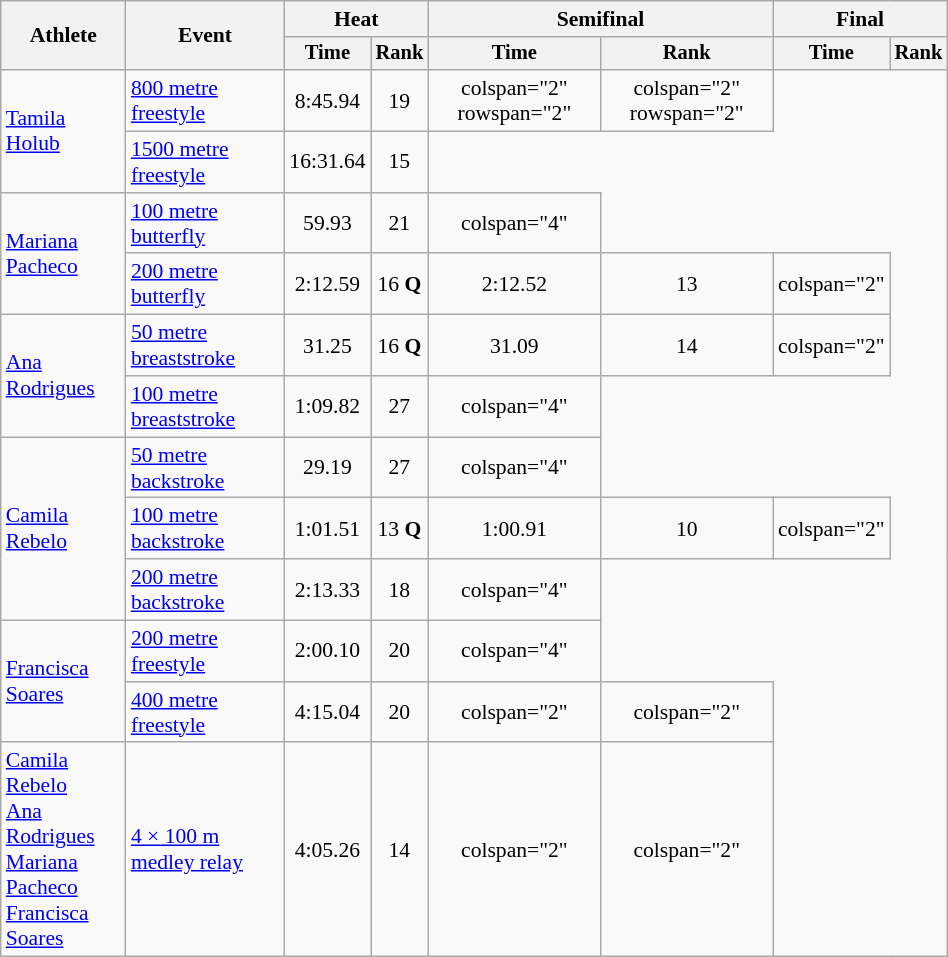<table class="wikitable" style="text-align:center; font-size:90%; width:50%;">
<tr>
<th rowspan="2">Athlete</th>
<th rowspan="2">Event</th>
<th colspan="2">Heat</th>
<th colspan="2">Semifinal</th>
<th colspan="2">Final</th>
</tr>
<tr style="font-size:95%">
<th>Time</th>
<th>Rank</th>
<th>Time</th>
<th>Rank</th>
<th>Time</th>
<th>Rank</th>
</tr>
<tr align=center>
<td align=left rowspan="2"><a href='#'>Tamila Holub</a></td>
<td align=left><a href='#'>800 metre freestyle</a></td>
<td>8:45.94</td>
<td>19</td>
<td>colspan="2" rowspan="2"  </td>
<td>colspan="2" rowspan="2" </td>
</tr>
<tr align=center>
<td align=left><a href='#'>1500 metre freestyle</a></td>
<td>16:31.64</td>
<td>15</td>
</tr>
<tr align=center>
<td align=left rowspan="2"><a href='#'>Mariana Pacheco</a></td>
<td align=left><a href='#'>100 metre butterfly</a></td>
<td>59.93</td>
<td>21</td>
<td>colspan="4" </td>
</tr>
<tr align=center>
<td align=left><a href='#'>200 metre butterfly</a></td>
<td>2:12.59</td>
<td>16 <strong>Q</strong></td>
<td>2:12.52</td>
<td>13</td>
<td>colspan="2" </td>
</tr>
<tr align=center>
<td align=left rowspan="2"><a href='#'>Ana Rodrigues</a></td>
<td align=left><a href='#'>50 metre breaststroke</a></td>
<td>31.25</td>
<td>16 <strong>Q</strong></td>
<td>31.09</td>
<td>14</td>
<td>colspan="2"  </td>
</tr>
<tr align=center>
<td align=left><a href='#'>100 metre breaststroke</a></td>
<td>1:09.82</td>
<td>27</td>
<td>colspan="4" </td>
</tr>
<tr align=center>
<td align=left rowspan="3"><a href='#'>Camila Rebelo</a></td>
<td align=left><a href='#'>50 metre backstroke</a></td>
<td>29.19</td>
<td>27</td>
<td>colspan="4" </td>
</tr>
<tr align=center>
<td align=left><a href='#'>100 metre backstroke</a></td>
<td>1:01.51</td>
<td>13 <strong>Q</strong></td>
<td>1:00.91</td>
<td>10</td>
<td>colspan="2" </td>
</tr>
<tr align=center>
<td align=left><a href='#'>200 metre backstroke</a></td>
<td>2:13.33</td>
<td>18</td>
<td>colspan="4" </td>
</tr>
<tr align=center>
<td align=left rowspan="2"><a href='#'>Francisca Soares</a></td>
<td align=left><a href='#'>200 metre freestyle</a></td>
<td>2:00.10</td>
<td>20</td>
<td>colspan="4" </td>
</tr>
<tr align=center>
<td align=left><a href='#'>400 metre freestyle</a></td>
<td>4:15.04</td>
<td>20</td>
<td>colspan="2" </td>
<td>colspan="2" </td>
</tr>
<tr>
<td align=left><a href='#'>Camila Rebelo</a> <br><a href='#'>Ana Rodrigues</a><br><a href='#'>Mariana Pacheco</a> <br><a href='#'>Francisca Soares</a></td>
<td align=left><a href='#'>4 × 100 m medley relay</a></td>
<td>4:05.26</td>
<td>14</td>
<td>colspan="2"  </td>
<td>colspan="2"  </td>
</tr>
</table>
